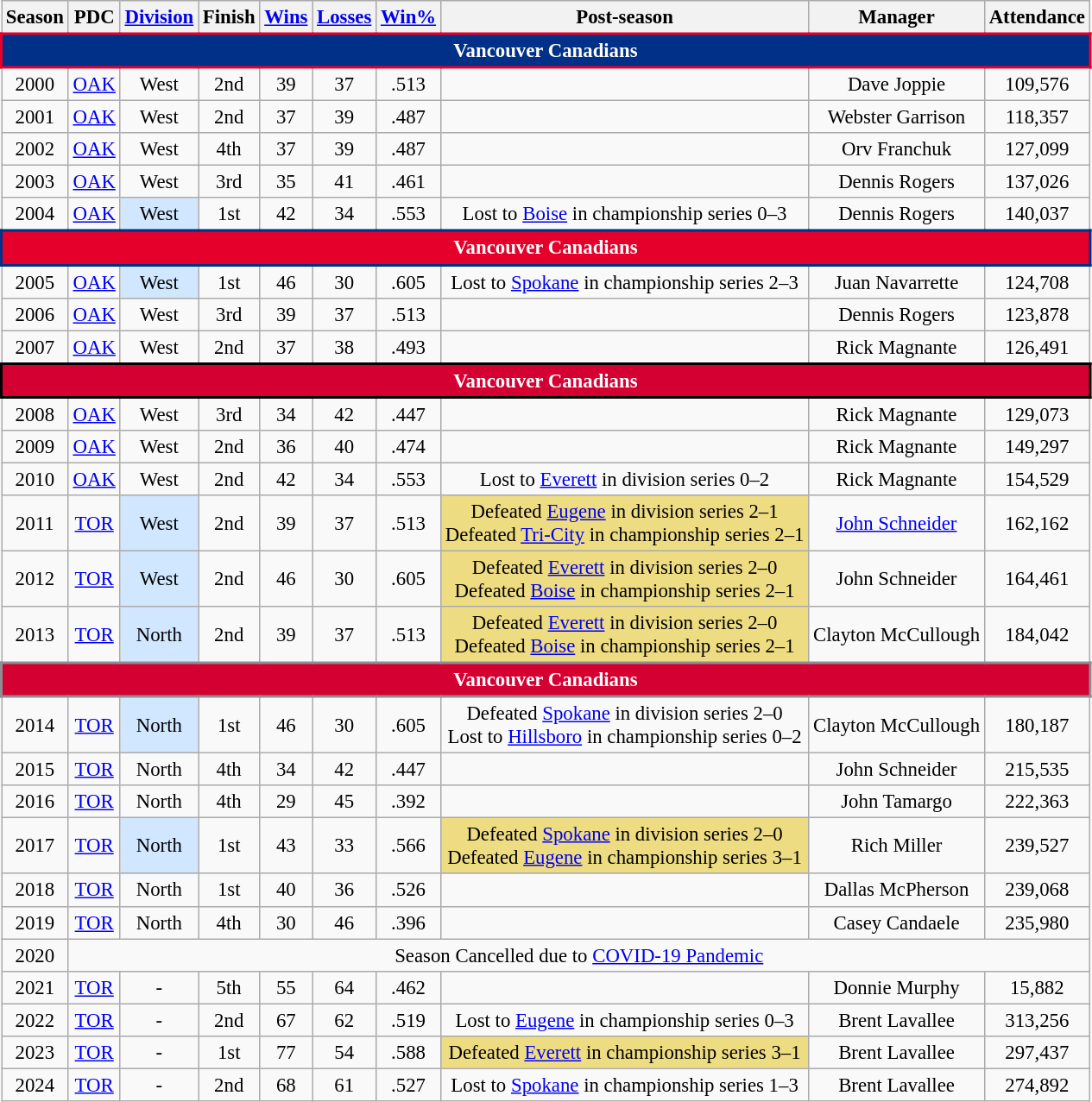<table class="wikitable" style="text-align:center; font-size:95%">
<tr>
<th scope="col">Season</th>
<th scope="col">PDC</th>
<th scope="col"><a href='#'>Division</a></th>
<th scope="col">Finish</th>
<th scope="col"><a href='#'>Wins</a></th>
<th scope="col"><a href='#'>Losses</a></th>
<th scope="col"><a href='#'>Win%</a></th>
<th scope="col">Post-season</th>
<th scope="col">Manager</th>
<th scope="col">Attendance</th>
</tr>
<tr>
<td colspan="10" align="center" style="background: #003087; color: white; border:2px solid #E4002B"><strong>Vancouver Canadians</strong></td>
</tr>
<tr>
<td>2000</td>
<td><a href='#'>OAK</a></td>
<td>West</td>
<td>2nd</td>
<td>39</td>
<td>37</td>
<td>.513</td>
<td></td>
<td>Dave Joppie</td>
<td>109,576</td>
</tr>
<tr>
<td>2001</td>
<td><a href='#'>OAK</a></td>
<td>West</td>
<td>2nd</td>
<td>37</td>
<td>39</td>
<td>.487</td>
<td></td>
<td>Webster Garrison</td>
<td>118,357</td>
</tr>
<tr>
<td>2002</td>
<td><a href='#'>OAK</a></td>
<td>West</td>
<td>4th</td>
<td>37</td>
<td>39</td>
<td>.487</td>
<td></td>
<td>Orv Franchuk</td>
<td>127,099</td>
</tr>
<tr>
<td>2003</td>
<td><a href='#'>OAK</a></td>
<td>West</td>
<td>3rd</td>
<td>35</td>
<td>41</td>
<td>.461</td>
<td></td>
<td>Dennis Rogers</td>
<td>137,026</td>
</tr>
<tr>
<td>2004</td>
<td><a href='#'>OAK</a></td>
<td bgcolor="#D0E7FF">West</td>
<td>1st</td>
<td>42</td>
<td>34</td>
<td>.553</td>
<td>Lost to <a href='#'>Boise</a> in championship series 0–3</td>
<td>Dennis Rogers</td>
<td>140,037</td>
</tr>
<tr>
<td colspan="10" align="center" style="background: #E4002B; color: white; border:2px solid #003087"><strong>Vancouver Canadians</strong></td>
</tr>
<tr>
<td>2005</td>
<td><a href='#'>OAK</a></td>
<td bgcolor="#D0E7FF">West</td>
<td>1st</td>
<td>46</td>
<td>30</td>
<td>.605</td>
<td>Lost to <a href='#'>Spokane</a> in championship series 2–3</td>
<td>Juan Navarrette</td>
<td>124,708</td>
</tr>
<tr>
<td>2006</td>
<td><a href='#'>OAK</a></td>
<td>West</td>
<td>3rd</td>
<td>39</td>
<td>37</td>
<td>.513</td>
<td></td>
<td>Dennis Rogers</td>
<td>123,878</td>
</tr>
<tr>
<td>2007</td>
<td><a href='#'>OAK</a></td>
<td>West</td>
<td>2nd</td>
<td>37</td>
<td>38</td>
<td>.493</td>
<td></td>
<td>Rick Magnante</td>
<td>126,491</td>
</tr>
<tr>
<td colspan="10" align="center" style="background: #D50032; color: white; border:2px solid #000000"><strong>Vancouver Canadians</strong></td>
</tr>
<tr>
<td>2008</td>
<td><a href='#'>OAK</a></td>
<td>West</td>
<td>3rd</td>
<td>34</td>
<td>42</td>
<td>.447</td>
<td></td>
<td>Rick Magnante</td>
<td>129,073</td>
</tr>
<tr>
<td>2009</td>
<td><a href='#'>OAK</a></td>
<td>West</td>
<td>2nd</td>
<td>36</td>
<td>40</td>
<td>.474</td>
<td></td>
<td>Rick Magnante</td>
<td>149,297</td>
</tr>
<tr>
<td>2010</td>
<td><a href='#'>OAK</a></td>
<td>West</td>
<td>2nd</td>
<td>42</td>
<td>34</td>
<td>.553</td>
<td>Lost to <a href='#'>Everett</a> in division series 0–2</td>
<td>Rick Magnante</td>
<td>154,529</td>
</tr>
<tr>
<td>2011</td>
<td><a href='#'>TOR</a></td>
<td bgcolor="#D0E7FF">West</td>
<td>2nd</td>
<td>39</td>
<td>37</td>
<td>.513</td>
<td bgcolor="#EEDC82">Defeated <a href='#'>Eugene</a> in division series 2–1<br> Defeated <a href='#'>Tri-City</a> in championship series 2–1</td>
<td><a href='#'>John Schneider</a></td>
<td>162,162</td>
</tr>
<tr>
<td>2012</td>
<td><a href='#'>TOR</a></td>
<td bgcolor="#D0E7FF">West</td>
<td>2nd</td>
<td>46</td>
<td>30</td>
<td>.605</td>
<td bgcolor="#EEDC82">Defeated <a href='#'>Everett</a> in division series 2–0<br>Defeated <a href='#'>Boise</a> in championship series 2–1</td>
<td>John Schneider</td>
<td>164,461</td>
</tr>
<tr>
<td>2013</td>
<td><a href='#'>TOR</a></td>
<td bgcolor="#D0E7FF">North</td>
<td>2nd</td>
<td>39</td>
<td>37</td>
<td>.513</td>
<td bgcolor="#EEDC82">Defeated <a href='#'>Everett</a> in division series 2–0<br>Defeated <a href='#'>Boise</a> in championship series 2–1</td>
<td>Clayton McCullough</td>
<td>184,042</td>
</tr>
<tr>
<td colspan="10" align="center" style="background: #D50032; color: white; border:2px solid #8D9093"><strong>Vancouver Canadians</strong></td>
</tr>
<tr>
<td>2014</td>
<td><a href='#'>TOR</a></td>
<td bgcolor="#D0E7FF">North</td>
<td>1st</td>
<td>46</td>
<td>30</td>
<td>.605</td>
<td>Defeated <a href='#'>Spokane</a> in division series 2–0<br>Lost to <a href='#'>Hillsboro</a> in championship series 0–2</td>
<td>Clayton McCullough</td>
<td>180,187</td>
</tr>
<tr>
<td>2015</td>
<td><a href='#'>TOR</a></td>
<td>North</td>
<td>4th</td>
<td>34</td>
<td>42</td>
<td>.447</td>
<td></td>
<td>John Schneider</td>
<td>215,535</td>
</tr>
<tr>
<td>2016</td>
<td><a href='#'>TOR</a></td>
<td>North</td>
<td>4th</td>
<td>29</td>
<td>45</td>
<td>.392</td>
<td></td>
<td>John Tamargo</td>
<td>222,363</td>
</tr>
<tr>
<td>2017</td>
<td><a href='#'>TOR</a></td>
<td bgcolor="#D0E7FF">North</td>
<td>1st</td>
<td>43</td>
<td>33</td>
<td>.566</td>
<td bgcolor="#EEDC82">Defeated <a href='#'>Spokane</a> in division series 2–0<br>Defeated <a href='#'>Eugene</a> in championship series 3–1</td>
<td>Rich Miller</td>
<td>239,527</td>
</tr>
<tr>
<td>2018</td>
<td><a href='#'>TOR</a></td>
<td>North</td>
<td>1st</td>
<td>40</td>
<td>36</td>
<td>.526</td>
<td></td>
<td>Dallas McPherson</td>
<td>239,068</td>
</tr>
<tr>
<td>2019</td>
<td><a href='#'>TOR</a></td>
<td>North</td>
<td>4th</td>
<td>30</td>
<td>46</td>
<td>.396</td>
<td></td>
<td>Casey Candaele</td>
<td>235,980</td>
</tr>
<tr>
<td>2020</td>
<td colspan="9">Season Cancelled due to <a href='#'>COVID-19 Pandemic</a></td>
</tr>
<tr>
<td>2021</td>
<td><a href='#'>TOR</a></td>
<td>-</td>
<td>5th</td>
<td>55</td>
<td>64</td>
<td>.462</td>
<td></td>
<td>Donnie Murphy</td>
<td>15,882</td>
</tr>
<tr>
<td>2022</td>
<td><a href='#'>TOR</a></td>
<td>-</td>
<td>2nd</td>
<td>67</td>
<td>62</td>
<td>.519</td>
<td>Lost to <a href='#'>Eugene</a> in championship series 0–3</td>
<td>Brent Lavallee</td>
<td>313,256</td>
</tr>
<tr>
<td>2023</td>
<td><a href='#'>TOR</a></td>
<td>-</td>
<td>1st</td>
<td>77</td>
<td>54</td>
<td>.588</td>
<td bgcolor="#EEDC82">Defeated <a href='#'>Everett</a> in championship series 3–1</td>
<td>Brent Lavallee</td>
<td>297,437</td>
</tr>
<tr>
<td>2024</td>
<td><a href='#'>TOR</a></td>
<td>-</td>
<td>2nd</td>
<td>68</td>
<td>61</td>
<td>.527</td>
<td>Lost to <a href='#'>Spokane</a> in championship series 1–3</td>
<td>Brent Lavallee</td>
<td>274,892</td>
</tr>
</table>
